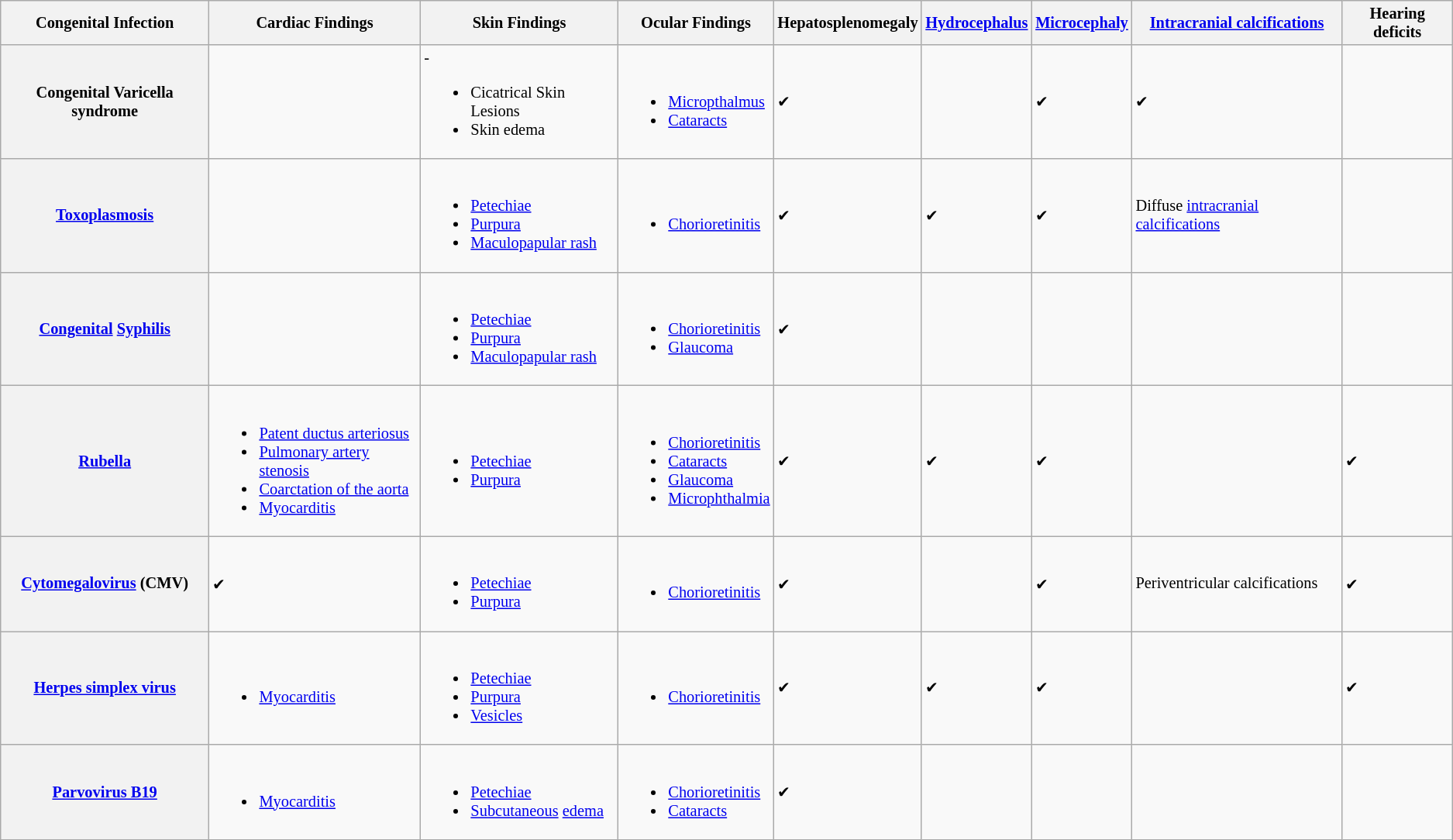<table class="wikitable" style="font-size:85%;">
<tr>
<th>Congenital Infection</th>
<th>Cardiac Findings</th>
<th>Skin Findings</th>
<th>Ocular Findings</th>
<th>Hepatosplenomegaly</th>
<th><a href='#'>Hydrocephalus</a></th>
<th><a href='#'>Microcephaly</a></th>
<th><a href='#'>Intracranial calcifications</a></th>
<th>Hearing deficits</th>
</tr>
<tr>
<th>Congenital Varicella syndrome</th>
<td></td>
<td>-<br><ul><li>Cicatrical Skin Lesions</li><li>Skin edema</li></ul></td>
<td><br><ul><li><a href='#'>Micropthalmus</a></li><li><a href='#'>Cataracts</a></li></ul></td>
<td>✔</td>
<td></td>
<td>✔</td>
<td>✔</td>
<td></td>
</tr>
<tr>
<th><a href='#'>Toxoplasmosis</a></th>
<td></td>
<td><br><ul><li><a href='#'>Petechiae</a></li><li><a href='#'>Purpura</a></li><li><a href='#'>Maculopapular rash</a></li></ul></td>
<td><br><ul><li><a href='#'>Chorioretinitis</a></li></ul></td>
<td>✔</td>
<td>✔</td>
<td>✔</td>
<td>Diffuse <a href='#'>intracranial calcifications</a></td>
<td></td>
</tr>
<tr>
<th><a href='#'>Congenital</a> <a href='#'>Syphilis</a></th>
<td></td>
<td><br><ul><li><a href='#'>Petechiae</a></li><li><a href='#'>Purpura</a></li><li><a href='#'>Maculopapular rash</a></li></ul></td>
<td><br><ul><li><a href='#'>Chorioretinitis</a></li><li><a href='#'>Glaucoma</a></li></ul></td>
<td>✔</td>
<td></td>
<td></td>
<td></td>
<td></td>
</tr>
<tr>
<th><a href='#'>Rubella</a></th>
<td><br><ul><li><a href='#'>Patent ductus arteriosus</a></li><li><a href='#'>Pulmonary artery stenosis</a></li><li><a href='#'>Coarctation of the aorta</a></li><li><a href='#'>Myocarditis</a></li></ul></td>
<td><br><ul><li><a href='#'>Petechiae</a></li><li><a href='#'>Purpura</a></li></ul></td>
<td><br><ul><li><a href='#'>Chorioretinitis</a></li><li><a href='#'>Cataracts</a></li><li><a href='#'>Glaucoma</a></li><li><a href='#'>Microphthalmia</a></li></ul></td>
<td>✔</td>
<td>✔</td>
<td>✔</td>
<td></td>
<td>✔</td>
</tr>
<tr>
<th><a href='#'>Cytomegalovirus</a> (CMV)</th>
<td>✔</td>
<td><br><ul><li><a href='#'>Petechiae</a></li><li><a href='#'>Purpura</a></li></ul></td>
<td><br><ul><li><a href='#'>Chorioretinitis</a></li></ul></td>
<td>✔</td>
<td></td>
<td>✔</td>
<td>Periventricular calcifications</td>
<td>✔</td>
</tr>
<tr>
<th><a href='#'>Herpes simplex virus</a></th>
<td><br><ul><li><a href='#'>Myocarditis</a></li></ul></td>
<td><br><ul><li><a href='#'>Petechiae</a></li><li><a href='#'>Purpura</a></li><li><a href='#'>Vesicles</a></li></ul></td>
<td><br><ul><li><a href='#'>Chorioretinitis</a></li></ul></td>
<td>✔</td>
<td>✔</td>
<td>✔</td>
<td></td>
<td>✔</td>
</tr>
<tr>
<th><a href='#'>Parvovirus B19</a></th>
<td><br><ul><li><a href='#'>Myocarditis</a></li></ul></td>
<td><br><ul><li><a href='#'>Petechiae</a></li><li><a href='#'>Subcutaneous</a> <a href='#'>edema</a></li></ul></td>
<td><br><ul><li><a href='#'>Chorioretinitis</a></li><li><a href='#'>Cataracts</a></li></ul></td>
<td>✔</td>
<td></td>
<td></td>
<td></td>
<td></td>
</tr>
</table>
